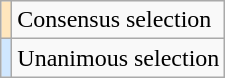<table class="wikitable">
<tr>
<td style="background-color:#FFE6BD" align="center"><sup></sup></td>
<td colspan="5">Consensus selection</td>
</tr>
<tr>
<td style="background-color:#D0E7FF" align="center"><sup></sup></td>
<td colspan="5">Unanimous selection</td>
</tr>
</table>
